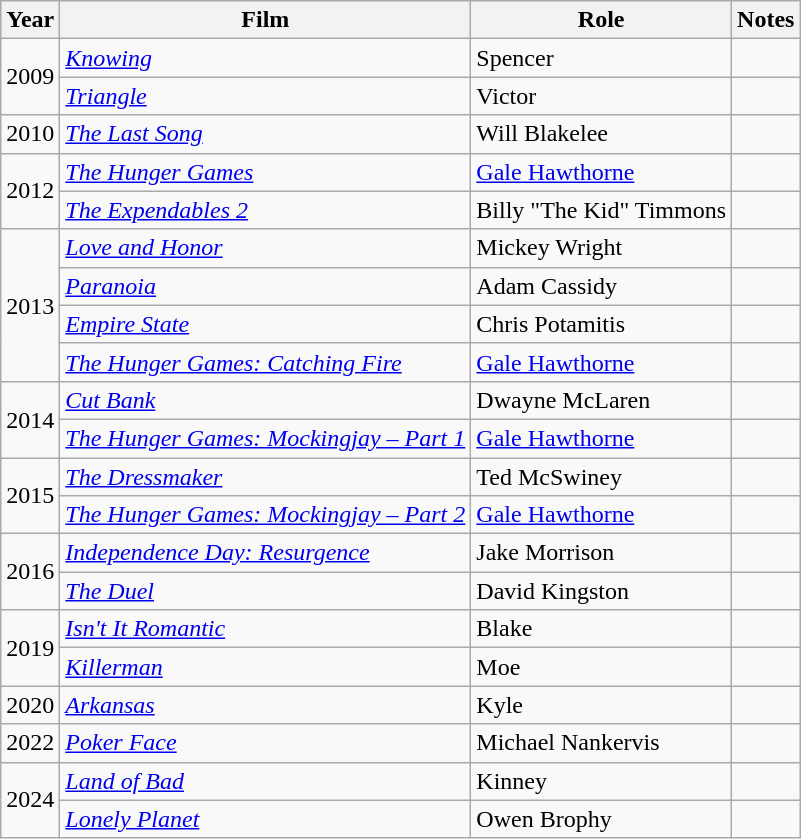<table class="wikitable sortable">
<tr>
<th>Year</th>
<th>Film</th>
<th>Role</th>
<th class=unsortable>Notes</th>
</tr>
<tr>
<td rowspan=2>2009</td>
<td><em><a href='#'>Knowing</a></em></td>
<td>Spencer</td>
<td></td>
</tr>
<tr>
<td><em><a href='#'>Triangle</a></em></td>
<td>Victor</td>
<td></td>
</tr>
<tr>
<td>2010</td>
<td><em><a href='#'>The Last Song</a></em></td>
<td>Will Blakelee</td>
<td></td>
</tr>
<tr>
<td rowspan=2>2012</td>
<td><em><a href='#'>The Hunger Games</a></em></td>
<td><a href='#'>Gale Hawthorne</a></td>
<td></td>
</tr>
<tr>
<td><em><a href='#'>The Expendables 2</a></em></td>
<td>Billy "The Kid" Timmons</td>
<td></td>
</tr>
<tr>
<td rowspan=4>2013</td>
<td><em><a href='#'>Love and Honor</a></em></td>
<td>Mickey Wright</td>
<td></td>
</tr>
<tr>
<td><em><a href='#'>Paranoia</a></em></td>
<td>Adam Cassidy</td>
<td></td>
</tr>
<tr>
<td><em><a href='#'>Empire State</a></em></td>
<td>Chris Potamitis</td>
<td></td>
</tr>
<tr>
<td><em><a href='#'>The Hunger Games: Catching Fire</a></em></td>
<td><a href='#'>Gale Hawthorne</a></td>
<td></td>
</tr>
<tr>
<td rowspan=2>2014</td>
<td><em><a href='#'>Cut Bank</a></em></td>
<td>Dwayne McLaren</td>
<td></td>
</tr>
<tr>
<td><em><a href='#'>The Hunger Games: Mockingjay – Part 1</a></em></td>
<td><a href='#'>Gale Hawthorne</a></td>
<td></td>
</tr>
<tr>
<td rowspan=2>2015</td>
<td><em><a href='#'>The Dressmaker</a></em></td>
<td>Ted McSwiney</td>
<td></td>
</tr>
<tr>
<td><em><a href='#'>The Hunger Games: Mockingjay – Part 2</a></em></td>
<td><a href='#'>Gale Hawthorne</a></td>
<td></td>
</tr>
<tr>
<td rowspan=2>2016</td>
<td><em><a href='#'>Independence Day: Resurgence</a></em></td>
<td>Jake Morrison</td>
<td></td>
</tr>
<tr>
<td><em><a href='#'>The Duel</a></em></td>
<td>David Kingston</td>
<td></td>
</tr>
<tr>
<td rowspan=2>2019</td>
<td><em><a href='#'>Isn't It Romantic</a></em></td>
<td>Blake</td>
<td></td>
</tr>
<tr>
<td><em><a href='#'>Killerman</a></em></td>
<td>Moe</td>
<td></td>
</tr>
<tr>
<td>2020</td>
<td><em><a href='#'>Arkansas</a></em></td>
<td>Kyle</td>
<td></td>
</tr>
<tr>
<td>2022</td>
<td><em><a href='#'>Poker Face</a></em></td>
<td>Michael Nankervis</td>
<td></td>
</tr>
<tr>
<td rowspan=2>2024</td>
<td><em><a href='#'>Land of Bad</a></em></td>
<td>Kinney</td>
<td></td>
</tr>
<tr>
<td><em><a href='#'>Lonely Planet</a></em></td>
<td>Owen Brophy</td>
<td></td>
</tr>
</table>
